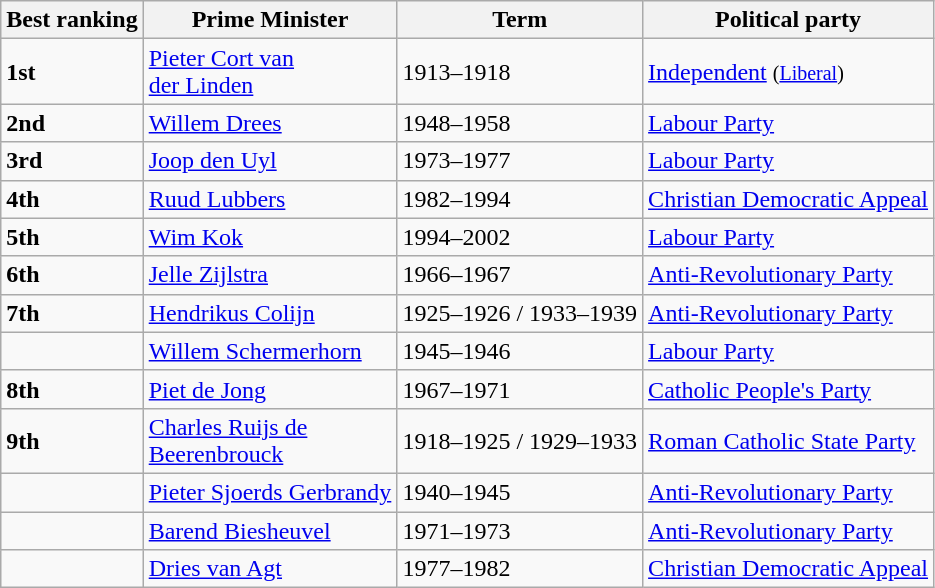<table class="wikitable">
<tr>
<th>Best ranking</th>
<th>Prime Minister</th>
<th>Term</th>
<th>Political party</th>
</tr>
<tr>
<td><strong>1st</strong></td>
<td><a href='#'>Pieter Cort van <br> der Linden</a></td>
<td>1913–1918</td>
<td><a href='#'>Independent</a> <small>(<a href='#'>Liberal</a>)</small></td>
</tr>
<tr>
<td><strong>2nd</strong></td>
<td><a href='#'>Willem Drees</a></td>
<td>1948–1958</td>
<td><a href='#'>Labour Party</a></td>
</tr>
<tr>
<td><strong>3rd</strong></td>
<td><a href='#'>Joop den Uyl</a></td>
<td>1973–1977</td>
<td><a href='#'>Labour Party</a></td>
</tr>
<tr>
<td><strong>4th</strong></td>
<td><a href='#'>Ruud Lubbers</a></td>
<td>1982–1994</td>
<td><a href='#'>Christian Democratic Appeal</a></td>
</tr>
<tr>
<td><strong>5th</strong></td>
<td><a href='#'>Wim Kok</a></td>
<td>1994–2002</td>
<td><a href='#'>Labour Party</a></td>
</tr>
<tr>
<td><strong>6th</strong></td>
<td><a href='#'>Jelle Zijlstra</a></td>
<td>1966–1967</td>
<td><a href='#'>Anti-Revolutionary Party</a></td>
</tr>
<tr>
<td><strong>7th</strong></td>
<td><a href='#'>Hendrikus Colijn</a></td>
<td>1925–1926 / 1933–1939</td>
<td><a href='#'>Anti-Revolutionary Party</a></td>
</tr>
<tr>
<td></td>
<td><a href='#'>Willem Schermerhorn</a></td>
<td>1945–1946</td>
<td><a href='#'>Labour Party</a></td>
</tr>
<tr>
<td><strong>8th</strong></td>
<td><a href='#'>Piet de Jong</a></td>
<td>1967–1971</td>
<td><a href='#'>Catholic People's Party</a></td>
</tr>
<tr>
<td><strong>9th</strong></td>
<td><a href='#'>Charles Ruijs de <br> Beerenbrouck</a></td>
<td>1918–1925 / 1929–1933</td>
<td><a href='#'>Roman Catholic State Party</a></td>
</tr>
<tr>
<td></td>
<td><a href='#'>Pieter Sjoerds Gerbrandy</a></td>
<td>1940–1945</td>
<td><a href='#'>Anti-Revolutionary Party</a></td>
</tr>
<tr>
<td></td>
<td><a href='#'>Barend Biesheuvel</a></td>
<td>1971–1973</td>
<td><a href='#'>Anti-Revolutionary Party</a></td>
</tr>
<tr>
<td></td>
<td><a href='#'>Dries van Agt</a></td>
<td>1977–1982</td>
<td><a href='#'>Christian Democratic Appeal</a></td>
</tr>
</table>
